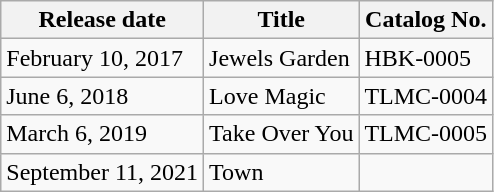<table class="wikitable">
<tr>
<th>Release date</th>
<th>Title</th>
<th>Catalog No.</th>
</tr>
<tr>
<td>February 10, 2017</td>
<td>Jewels Garden</td>
<td>HBK-0005</td>
</tr>
<tr>
<td>June 6, 2018</td>
<td>Love Magic</td>
<td>TLMC-0004</td>
</tr>
<tr>
<td>March 6, 2019</td>
<td>Take Over You</td>
<td>TLMC-0005</td>
</tr>
<tr>
<td>September 11, 2021</td>
<td>Town</td>
<td></td>
</tr>
</table>
